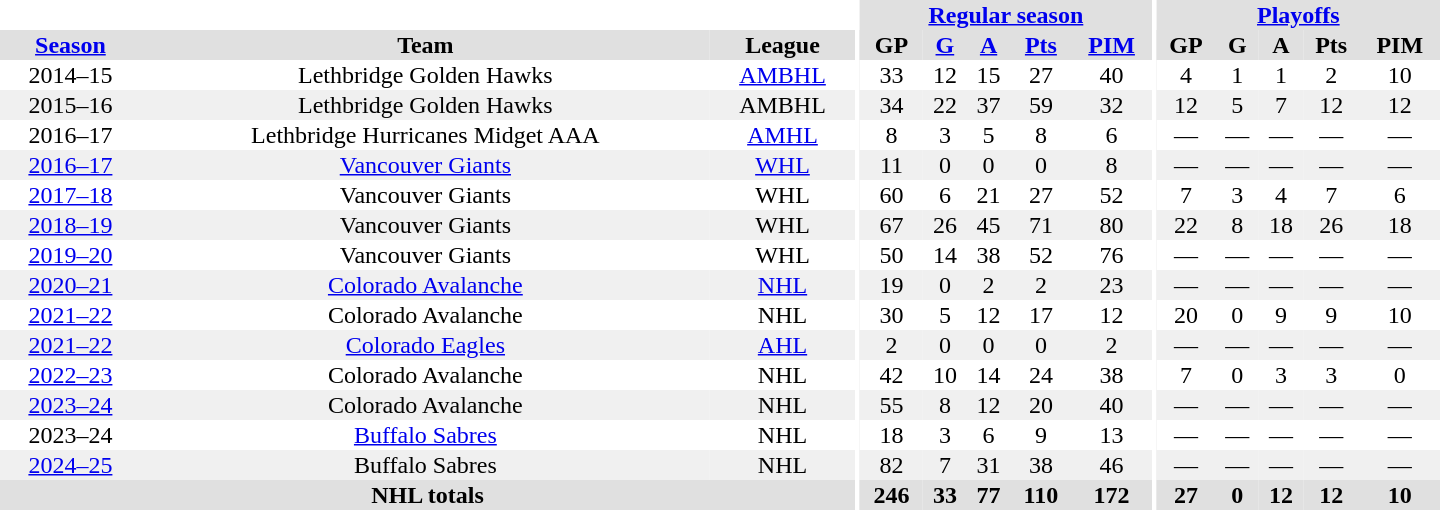<table border="0" cellpadding="1" cellspacing="0" style="text-align:center; width:60em">
<tr bgcolor="#e0e0e0">
<th colspan="3" bgcolor="#ffffff"></th>
<th rowspan="99" bgcolor="#ffffff"></th>
<th colspan="5"><a href='#'>Regular season</a></th>
<th rowspan="99" bgcolor="#ffffff"></th>
<th colspan="5"><a href='#'>Playoffs</a></th>
</tr>
<tr bgcolor="#e0e0e0">
<th><a href='#'>Season</a></th>
<th>Team</th>
<th>League</th>
<th>GP</th>
<th><a href='#'>G</a></th>
<th><a href='#'>A</a></th>
<th><a href='#'>Pts</a></th>
<th><a href='#'>PIM</a></th>
<th>GP</th>
<th>G</th>
<th>A</th>
<th>Pts</th>
<th>PIM</th>
</tr>
<tr>
<td>2014–15</td>
<td>Lethbridge Golden Hawks</td>
<td><a href='#'>AMBHL</a></td>
<td>33</td>
<td>12</td>
<td>15</td>
<td>27</td>
<td>40</td>
<td>4</td>
<td>1</td>
<td>1</td>
<td>2</td>
<td>10</td>
</tr>
<tr bgcolor="#f0f0f0">
<td>2015–16</td>
<td>Lethbridge Golden Hawks</td>
<td>AMBHL</td>
<td>34</td>
<td>22</td>
<td>37</td>
<td>59</td>
<td>32</td>
<td>12</td>
<td>5</td>
<td>7</td>
<td>12</td>
<td>12</td>
</tr>
<tr>
<td>2016–17</td>
<td>Lethbridge Hurricanes Midget AAA</td>
<td><a href='#'>AMHL</a></td>
<td>8</td>
<td>3</td>
<td>5</td>
<td>8</td>
<td>6</td>
<td>—</td>
<td>—</td>
<td>—</td>
<td>—</td>
<td>—</td>
</tr>
<tr bgcolor="#f0f0f0">
<td><a href='#'>2016–17</a></td>
<td><a href='#'>Vancouver Giants</a></td>
<td><a href='#'>WHL</a></td>
<td>11</td>
<td>0</td>
<td>0</td>
<td>0</td>
<td>8</td>
<td>—</td>
<td>—</td>
<td>—</td>
<td>—</td>
<td>—</td>
</tr>
<tr>
<td><a href='#'>2017–18</a></td>
<td>Vancouver Giants</td>
<td>WHL</td>
<td>60</td>
<td>6</td>
<td>21</td>
<td>27</td>
<td>52</td>
<td>7</td>
<td>3</td>
<td>4</td>
<td>7</td>
<td>6</td>
</tr>
<tr bgcolor="#f0f0f0">
<td><a href='#'>2018–19</a></td>
<td>Vancouver Giants</td>
<td>WHL</td>
<td>67</td>
<td>26</td>
<td>45</td>
<td>71</td>
<td>80</td>
<td>22</td>
<td>8</td>
<td>18</td>
<td>26</td>
<td>18</td>
</tr>
<tr>
<td><a href='#'>2019–20</a></td>
<td>Vancouver Giants</td>
<td>WHL</td>
<td>50</td>
<td>14</td>
<td>38</td>
<td>52</td>
<td>76</td>
<td>—</td>
<td>—</td>
<td>—</td>
<td>—</td>
<td>—</td>
</tr>
<tr bgcolor="#f0f0f0">
<td><a href='#'>2020–21</a></td>
<td><a href='#'>Colorado Avalanche</a></td>
<td><a href='#'>NHL</a></td>
<td>19</td>
<td>0</td>
<td>2</td>
<td>2</td>
<td>23</td>
<td>—</td>
<td>—</td>
<td>—</td>
<td>—</td>
<td>—</td>
</tr>
<tr>
<td><a href='#'>2021–22</a></td>
<td>Colorado Avalanche</td>
<td>NHL</td>
<td>30</td>
<td>5</td>
<td>12</td>
<td>17</td>
<td>12</td>
<td>20</td>
<td>0</td>
<td>9</td>
<td>9</td>
<td>10</td>
</tr>
<tr bgcolor="#f0f0f0">
<td><a href='#'>2021–22</a></td>
<td><a href='#'>Colorado Eagles</a></td>
<td><a href='#'>AHL</a></td>
<td>2</td>
<td>0</td>
<td>0</td>
<td>0</td>
<td>2</td>
<td>—</td>
<td>—</td>
<td>—</td>
<td>—</td>
<td>—</td>
</tr>
<tr>
<td><a href='#'>2022–23</a></td>
<td>Colorado Avalanche</td>
<td>NHL</td>
<td>42</td>
<td>10</td>
<td>14</td>
<td>24</td>
<td>38</td>
<td>7</td>
<td>0</td>
<td>3</td>
<td>3</td>
<td>0</td>
</tr>
<tr bgcolor="#f0f0f0">
<td><a href='#'>2023–24</a></td>
<td>Colorado Avalanche</td>
<td>NHL</td>
<td>55</td>
<td>8</td>
<td>12</td>
<td>20</td>
<td>40</td>
<td>—</td>
<td>—</td>
<td>—</td>
<td>—</td>
<td>—</td>
</tr>
<tr>
<td>2023–24</td>
<td><a href='#'>Buffalo Sabres</a></td>
<td>NHL</td>
<td>18</td>
<td>3</td>
<td>6</td>
<td>9</td>
<td>13</td>
<td>—</td>
<td>—</td>
<td>—</td>
<td>—</td>
<td>—</td>
</tr>
<tr bgcolor="#f0f0f0">
<td><a href='#'>2024–25</a></td>
<td>Buffalo Sabres</td>
<td>NHL</td>
<td>82</td>
<td>7</td>
<td>31</td>
<td>38</td>
<td>46</td>
<td>—</td>
<td>—</td>
<td>—</td>
<td>—</td>
<td>—</td>
</tr>
<tr bgcolor="#e0e0e0">
<th colspan="3">NHL totals</th>
<th>246</th>
<th>33</th>
<th>77</th>
<th>110</th>
<th>172</th>
<th>27</th>
<th>0</th>
<th>12</th>
<th>12</th>
<th>10</th>
</tr>
</table>
